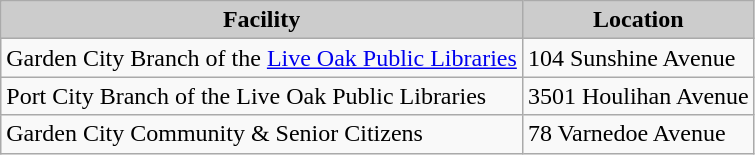<table class= "wikitable sortable">
<tr>
<th style="background:#ccc;"><strong>Facility</strong></th>
<th style="background:#ccc;"><strong>Location</strong></th>
</tr>
<tr>
<td>Garden City Branch of the <a href='#'>Live Oak Public Libraries</a></td>
<td>104 Sunshine Avenue</td>
</tr>
<tr>
<td>Port City Branch of the Live Oak Public Libraries</td>
<td>3501 Houlihan Avenue</td>
</tr>
<tr>
<td>Garden City Community & Senior Citizens</td>
<td>78 Varnedoe Avenue</td>
</tr>
</table>
